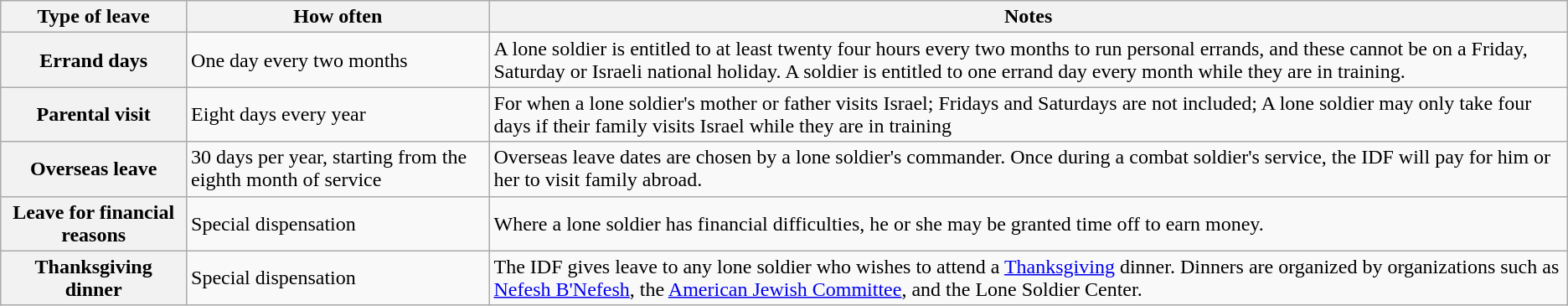<table class="wikitable">
<tr>
<th>Type of leave</th>
<th>How often</th>
<th>Notes</th>
</tr>
<tr>
<th>Errand days</th>
<td>One day every two months</td>
<td>A lone soldier is entitled to at least twenty four hours every two months to run personal errands, and these cannot be on a Friday, Saturday or Israeli national holiday. A soldier is entitled to one errand day every month while they are in training.</td>
</tr>
<tr>
<th>Parental visit</th>
<td>Eight days every year</td>
<td>For when a lone soldier's mother or father visits Israel; Fridays and Saturdays are not included; A lone soldier may only take four days if their family visits Israel while they are in training</td>
</tr>
<tr>
<th>Overseas leave</th>
<td>30 days per year, starting from the eighth month of service</td>
<td>Overseas leave dates are chosen by a lone soldier's commander. Once during a combat soldier's service, the IDF will pay for him or her to visit family abroad.</td>
</tr>
<tr>
<th>Leave for financial reasons</th>
<td>Special dispensation</td>
<td>Where a lone soldier has financial difficulties, he or she may be granted time off to earn money.</td>
</tr>
<tr>
<th>Thanksgiving dinner</th>
<td>Special dispensation</td>
<td>The IDF gives leave to any lone soldier who wishes to attend a <a href='#'>Thanksgiving</a> dinner. Dinners are organized by organizations such as <a href='#'>Nefesh B'Nefesh</a>, the <a href='#'>American Jewish Committee</a>, and the Lone Soldier Center.</td>
</tr>
</table>
